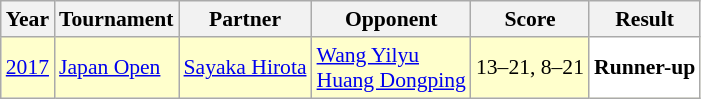<table class="sortable wikitable" style="font-size: 90%;">
<tr>
<th>Year</th>
<th>Tournament</th>
<th>Partner</th>
<th>Opponent</th>
<th>Score</th>
<th>Result</th>
</tr>
<tr style="background:#FFFFCC">
<td align="center"><a href='#'>2017</a></td>
<td align="left"><a href='#'>Japan Open</a></td>
<td align="left"> <a href='#'>Sayaka Hirota</a></td>
<td align="left"> <a href='#'>Wang Yilyu</a> <br>  <a href='#'>Huang Dongping</a></td>
<td align="left">13–21, 8–21</td>
<td style="text-align:left; background:white"> <strong>Runner-up</strong></td>
</tr>
</table>
